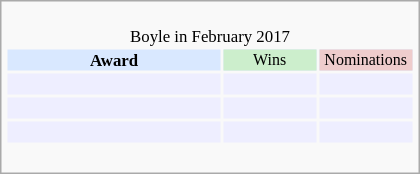<table class="infobox" style="width: 25em; text-align: left; font-size: 70%; vertical-align: middle;">
<tr>
<td colspan="3" style="text-align:center;"><br>Boyle in February 2017</td>
</tr>
<tr bgcolor=#D9E8FF style="text-align:center;">
<th style="vertical-align: middle;">Award</th>
<td style="background:#cceecc; font-size:8pt;" width="60px">Wins</td>
<td style="background:#eecccc; font-size:8pt;" width="60px">Nominations</td>
</tr>
<tr bgcolor=#eeeeff>
<td align="center"><br></td>
<td></td>
<td></td>
</tr>
<tr bgcolor=#eeeeff>
<td align="center"><br></td>
<td></td>
<td></td>
</tr>
<tr bgcolor=#eeeeff>
<td align="center"><br></td>
<td></td>
<td></td>
</tr>
<tr>
<td><br></td>
<td></td>
<td></td>
</tr>
</table>
